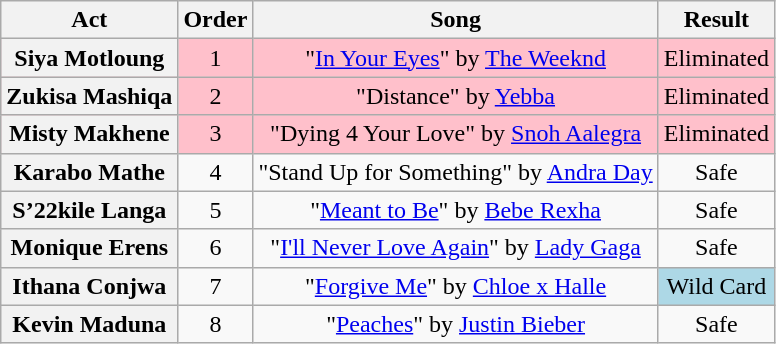<table class="wikitable plainrowheaders" style="text-align:center;">
<tr>
<th scope="col">Act</th>
<th scope="col">Order</th>
<th scope="col">Song</th>
<th scope="col">Result</th>
</tr>
<tr style="background: pink">
<th scope=row>Siya Motloung</th>
<td>1</td>
<td>"<a href='#'>In Your Eyes</a>" by <a href='#'>The Weeknd</a></td>
<td>Eliminated</td>
</tr>
<tr style="background: pink">
<th scope=row>Zukisa Mashiqa</th>
<td>2</td>
<td>"Distance" by <a href='#'>Yebba</a></td>
<td>Eliminated</td>
</tr>
<tr style="background: pink">
<th scope=row>Misty Makhene</th>
<td>3</td>
<td>"Dying 4 Your Love" by <a href='#'>Snoh Aalegra</a></td>
<td>Eliminated</td>
</tr>
<tr>
<th scope=row>Karabo Mathe</th>
<td>4</td>
<td>"Stand Up for Something" by <a href='#'>Andra Day</a></td>
<td>Safe</td>
</tr>
<tr>
<th scope=row>S’22kile Langa</th>
<td>5</td>
<td>"<a href='#'>Meant to Be</a>" by <a href='#'>Bebe Rexha</a></td>
<td>Safe</td>
</tr>
<tr>
<th scope=row>Monique Erens</th>
<td>6</td>
<td>"<a href='#'>I'll Never Love Again</a>" by <a href='#'>Lady Gaga</a></td>
<td>Safe</td>
</tr>
<tr>
<th scope=row>Ithana Conjwa</th>
<td>7</td>
<td>"<a href='#'>Forgive Me</a>" by <a href='#'>Chloe x Halle</a></td>
<td style="background:#add8e6">Wild Card</td>
</tr>
<tr>
<th scope=row>Kevin Maduna</th>
<td>8</td>
<td>"<a href='#'>Peaches</a>" by <a href='#'>Justin Bieber</a></td>
<td>Safe</td>
</tr>
</table>
